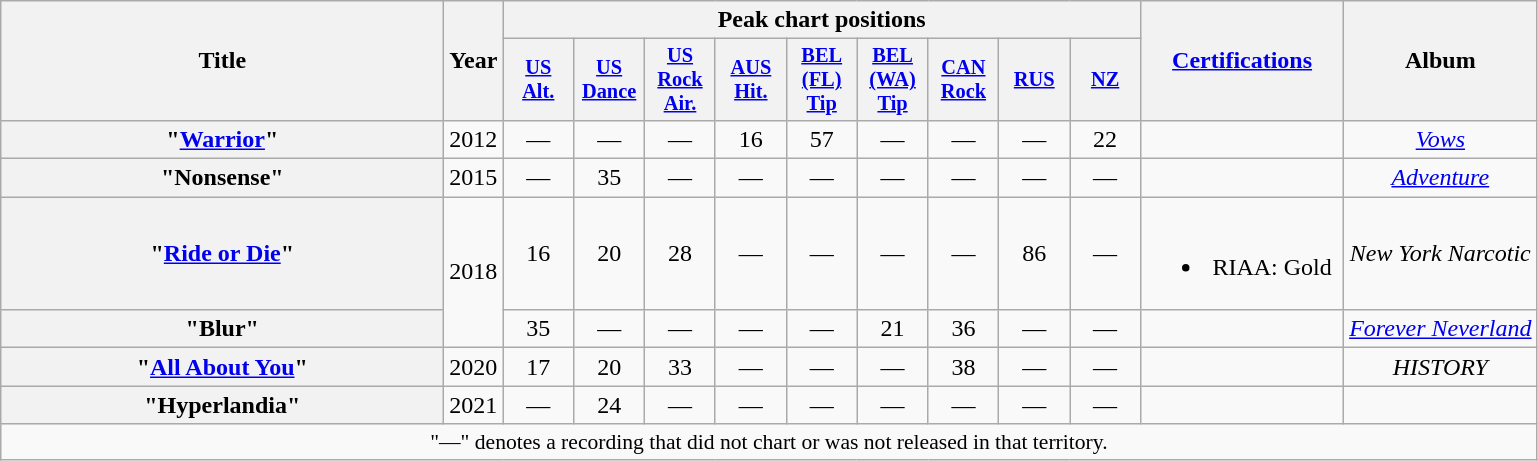<table class="wikitable plainrowheaders" style="text-align:center;">
<tr>
<th scope="col" rowspan="2" style="width:18em;">Title</th>
<th scope="col" rowspan="2">Year</th>
<th scope="col" colspan="9">Peak chart positions</th>
<th scope="col" rowspan="2" style="width:8em;"><a href='#'>Certifications</a></th>
<th scope="col" rowspan="2">Album</th>
</tr>
<tr>
<th scope="col" style="width:3em;font-size:85%;"><a href='#'>US<br>Alt.</a><br></th>
<th scope="col" style="width:3em;font-size:85%;"><a href='#'>US<br>Dance</a><br></th>
<th scope="col" style="width:3em;font-size:85%;"><a href='#'>US<br>Rock<br>Air.</a><br></th>
<th scope="col" style="width:3em;font-size:85%;"><a href='#'>AUS<br>Hit.</a><br></th>
<th scope="col" style="width:3em;font-size:85%;"><a href='#'>BEL<br>(FL)<br>Tip</a><br></th>
<th scope="col" style="width:3em;font-size:85%;"><a href='#'>BEL<br>(WA)<br>Tip</a><br></th>
<th scope="col" style="width:3em;font-size:85%;"><a href='#'>CAN<br>Rock</a><br></th>
<th scope="col" style="width:3em;font-size:85%;"><a href='#'>RUS</a><br></th>
<th scope="col" style="width:3em;font-size:85%;"><a href='#'>NZ</a><br></th>
</tr>
<tr>
<th scope="row">"<a href='#'>Warrior</a>"<br></th>
<td>2012</td>
<td>—</td>
<td>—</td>
<td>—</td>
<td>16</td>
<td>57</td>
<td>—</td>
<td>—</td>
<td>—</td>
<td>22</td>
<td></td>
<td><em><a href='#'>Vows</a></em></td>
</tr>
<tr>
<th scope="row">"Nonsense"<br></th>
<td>2015</td>
<td>—</td>
<td>35</td>
<td>—</td>
<td>—</td>
<td>—</td>
<td>—</td>
<td>—</td>
<td>—</td>
<td>—</td>
<td></td>
<td><em><a href='#'>Adventure</a></em></td>
</tr>
<tr>
<th scope="row">"<a href='#'>Ride or Die</a>"<br></th>
<td rowspan="2">2018</td>
<td>16</td>
<td>20</td>
<td>28</td>
<td>—</td>
<td>—</td>
<td>—</td>
<td>—</td>
<td>86</td>
<td>—</td>
<td><br><ul><li>RIAA: Gold</li></ul></td>
<td><em>New York Narcotic</em></td>
</tr>
<tr>
<th scope="row">"Blur"<br></th>
<td>35</td>
<td>—</td>
<td>—</td>
<td>—</td>
<td>—</td>
<td>21</td>
<td>36</td>
<td>—</td>
<td>—</td>
<td></td>
<td><em><a href='#'>Forever Neverland</a></em></td>
</tr>
<tr>
<th scope="row">"<a href='#'>All About You</a>"<br></th>
<td>2020</td>
<td>17</td>
<td>20</td>
<td>33</td>
<td>—</td>
<td>—</td>
<td>—</td>
<td>38</td>
<td>—</td>
<td>—</td>
<td></td>
<td><em>HISTORY</em></td>
</tr>
<tr>
<th scope="row">"Hyperlandia" <br></th>
<td>2021</td>
<td>—</td>
<td>24</td>
<td>—</td>
<td>—</td>
<td>—</td>
<td>—</td>
<td>—</td>
<td>—</td>
<td>—</td>
<td></td>
<td></td>
</tr>
<tr>
<td colspan="13" style="font-size:90%">"—" denotes a recording that did not chart or was not released in that territory.</td>
</tr>
</table>
